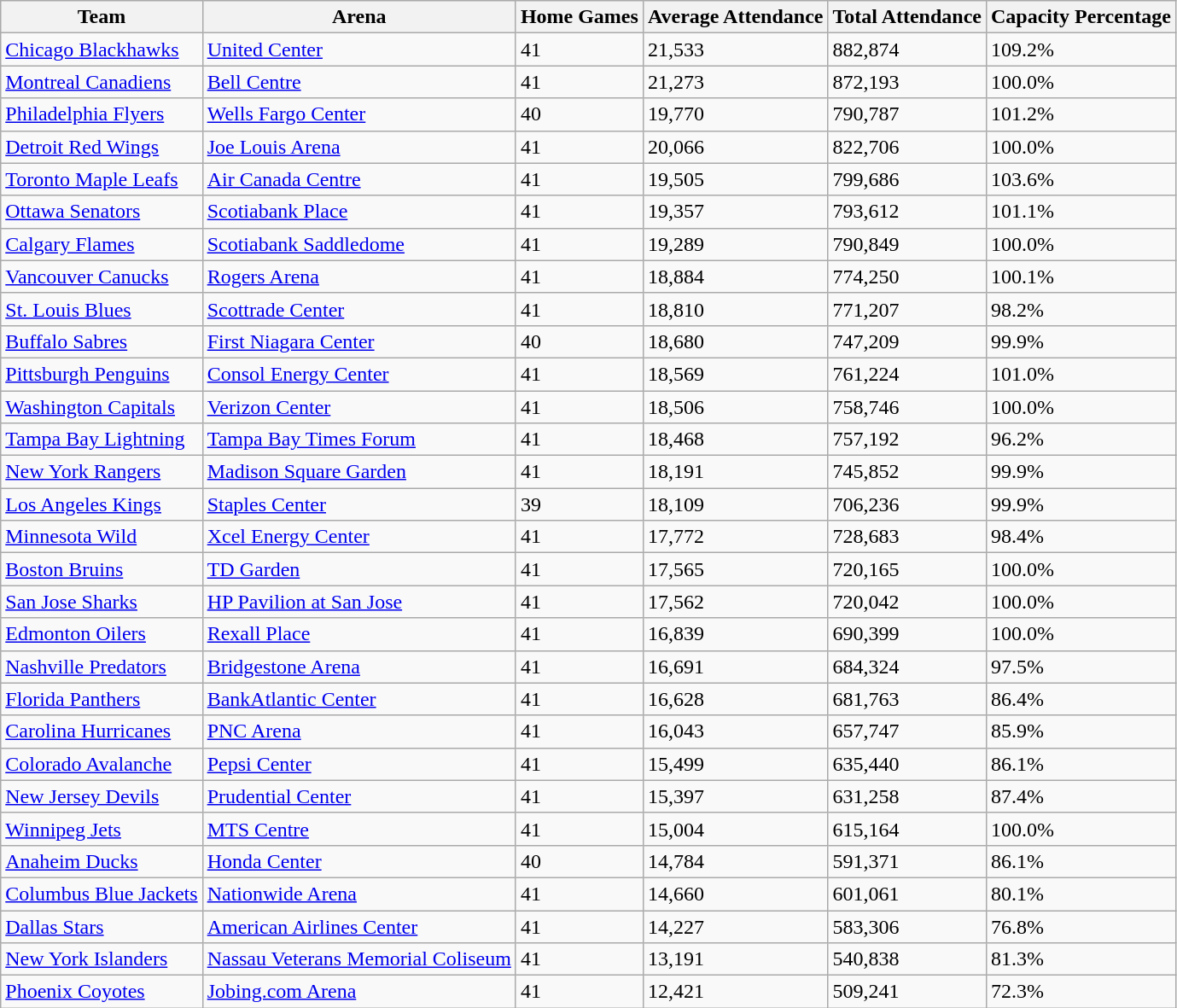<table class="wikitable sortable">
<tr>
<th>Team</th>
<th>Arena</th>
<th>Home Games</th>
<th>Average Attendance</th>
<th>Total Attendance</th>
<th data-sort-type="number">Capacity Percentage</th>
</tr>
<tr>
<td><a href='#'>Chicago Blackhawks</a></td>
<td><a href='#'>United Center</a></td>
<td>41</td>
<td>21,533</td>
<td>882,874</td>
<td>109.2% </td>
</tr>
<tr>
<td><a href='#'>Montreal Canadiens</a></td>
<td><a href='#'>Bell Centre</a></td>
<td>41</td>
<td>21,273</td>
<td>872,193</td>
<td>100.0%</td>
</tr>
<tr>
<td><a href='#'>Philadelphia Flyers</a></td>
<td><a href='#'>Wells Fargo Center</a></td>
<td>40</td>
<td>19,770</td>
<td>790,787</td>
<td>101.2%</td>
</tr>
<tr>
<td><a href='#'>Detroit Red Wings</a></td>
<td><a href='#'>Joe Louis Arena</a></td>
<td>41</td>
<td>20,066</td>
<td>822,706</td>
<td>100.0%</td>
</tr>
<tr>
<td><a href='#'>Toronto Maple Leafs</a></td>
<td><a href='#'>Air Canada Centre</a></td>
<td>41</td>
<td>19,505</td>
<td>799,686</td>
<td>103.6%</td>
</tr>
<tr>
<td><a href='#'>Ottawa Senators</a></td>
<td><a href='#'>Scotiabank Place</a></td>
<td>41</td>
<td>19,357</td>
<td>793,612</td>
<td>101.1%</td>
</tr>
<tr>
<td><a href='#'>Calgary Flames</a></td>
<td><a href='#'>Scotiabank Saddledome</a></td>
<td>41</td>
<td>19,289</td>
<td>790,849</td>
<td>100.0%</td>
</tr>
<tr>
<td><a href='#'>Vancouver Canucks</a></td>
<td><a href='#'>Rogers Arena</a></td>
<td>41</td>
<td>18,884</td>
<td>774,250</td>
<td>100.1%</td>
</tr>
<tr>
<td><a href='#'>St. Louis Blues</a></td>
<td><a href='#'>Scottrade Center</a></td>
<td>41</td>
<td>18,810</td>
<td>771,207</td>
<td>98.2%</td>
</tr>
<tr>
<td><a href='#'>Buffalo Sabres</a></td>
<td><a href='#'>First Niagara Center</a></td>
<td>40</td>
<td>18,680</td>
<td>747,209</td>
<td>99.9%</td>
</tr>
<tr>
<td><a href='#'>Pittsburgh Penguins</a></td>
<td><a href='#'>Consol Energy Center</a></td>
<td>41</td>
<td>18,569</td>
<td>761,224</td>
<td>101.0%</td>
</tr>
<tr>
<td><a href='#'>Washington Capitals</a></td>
<td><a href='#'>Verizon Center</a></td>
<td>41</td>
<td>18,506</td>
<td>758,746</td>
<td>100.0%</td>
</tr>
<tr>
<td><a href='#'>Tampa Bay Lightning</a></td>
<td><a href='#'>Tampa Bay Times Forum</a></td>
<td>41</td>
<td>18,468</td>
<td>757,192</td>
<td>96.2%</td>
</tr>
<tr>
<td><a href='#'>New York Rangers</a></td>
<td><a href='#'>Madison Square Garden</a></td>
<td>41</td>
<td>18,191</td>
<td>745,852</td>
<td>99.9%</td>
</tr>
<tr>
<td><a href='#'>Los Angeles Kings</a></td>
<td><a href='#'>Staples Center</a></td>
<td>39</td>
<td>18,109</td>
<td>706,236</td>
<td>99.9%</td>
</tr>
<tr>
<td><a href='#'>Minnesota Wild</a></td>
<td><a href='#'>Xcel Energy Center</a></td>
<td>41</td>
<td>17,772</td>
<td>728,683</td>
<td>98.4%</td>
</tr>
<tr>
<td><a href='#'>Boston Bruins</a></td>
<td><a href='#'>TD Garden</a></td>
<td>41</td>
<td>17,565</td>
<td>720,165</td>
<td>100.0%</td>
</tr>
<tr>
<td><a href='#'>San Jose Sharks</a></td>
<td><a href='#'>HP Pavilion at San Jose</a></td>
<td>41</td>
<td>17,562</td>
<td>720,042</td>
<td>100.0%</td>
</tr>
<tr>
<td><a href='#'>Edmonton Oilers</a></td>
<td><a href='#'>Rexall Place</a></td>
<td>41</td>
<td>16,839</td>
<td>690,399</td>
<td>100.0%</td>
</tr>
<tr>
<td><a href='#'>Nashville Predators</a></td>
<td><a href='#'>Bridgestone Arena</a></td>
<td>41</td>
<td>16,691</td>
<td>684,324</td>
<td>97.5%</td>
</tr>
<tr>
<td><a href='#'>Florida Panthers</a></td>
<td><a href='#'>BankAtlantic Center</a></td>
<td>41</td>
<td>16,628</td>
<td>681,763</td>
<td>86.4%</td>
</tr>
<tr>
<td><a href='#'>Carolina Hurricanes</a></td>
<td><a href='#'>PNC Arena</a></td>
<td>41</td>
<td>16,043</td>
<td>657,747</td>
<td>85.9%</td>
</tr>
<tr>
<td><a href='#'>Colorado Avalanche</a></td>
<td><a href='#'>Pepsi Center</a></td>
<td>41</td>
<td>15,499</td>
<td>635,440</td>
<td>86.1%</td>
</tr>
<tr>
<td><a href='#'>New Jersey Devils</a></td>
<td><a href='#'>Prudential Center</a></td>
<td>41</td>
<td>15,397</td>
<td>631,258</td>
<td>87.4%</td>
</tr>
<tr>
<td><a href='#'>Winnipeg Jets</a></td>
<td><a href='#'>MTS Centre</a></td>
<td>41</td>
<td>15,004</td>
<td>615,164</td>
<td>100.0%</td>
</tr>
<tr>
<td><a href='#'>Anaheim Ducks</a></td>
<td><a href='#'>Honda Center</a></td>
<td>40</td>
<td>14,784</td>
<td>591,371</td>
<td>86.1%</td>
</tr>
<tr>
<td><a href='#'>Columbus Blue Jackets</a></td>
<td><a href='#'>Nationwide Arena</a></td>
<td>41</td>
<td>14,660</td>
<td>601,061</td>
<td>80.1%</td>
</tr>
<tr>
<td><a href='#'>Dallas Stars</a></td>
<td><a href='#'>American Airlines Center</a></td>
<td>41</td>
<td>14,227</td>
<td>583,306</td>
<td>76.8%</td>
</tr>
<tr>
<td><a href='#'>New York Islanders</a></td>
<td><a href='#'>Nassau Veterans Memorial Coliseum</a></td>
<td>41</td>
<td>13,191</td>
<td>540,838</td>
<td>81.3%</td>
</tr>
<tr>
<td><a href='#'>Phoenix Coyotes</a></td>
<td><a href='#'>Jobing.com Arena</a></td>
<td>41</td>
<td>12,421</td>
<td>509,241</td>
<td>72.3%</td>
</tr>
</table>
